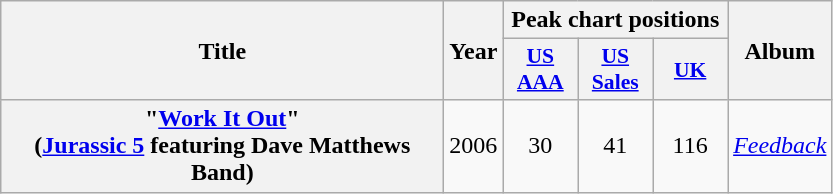<table class="wikitable plainrowheaders" style="text-align:center;" border="1">
<tr>
<th scope="col" rowspan="2" style="width:18em;">Title</th>
<th scope="col" rowspan="2">Year</th>
<th scope="col" colspan="3">Peak chart positions</th>
<th scope="col" rowspan="2">Album</th>
</tr>
<tr>
<th scope="col" style="width:3em;font-size:90%;"><a href='#'>US<br>AAA</a><br></th>
<th scope="col" style="width:3em;font-size:90%;"><a href='#'>US<br>Sales</a><br></th>
<th scope="col" style="width:3em;font-size:90%;"><a href='#'>UK</a><br></th>
</tr>
<tr>
<th scope="row">"<a href='#'>Work It Out</a>"<br><span>(<a href='#'>Jurassic 5</a> featuring Dave Matthews Band)</span></th>
<td>2006</td>
<td>30</td>
<td>41</td>
<td>116</td>
<td><em><a href='#'>Feedback</a></em></td>
</tr>
</table>
